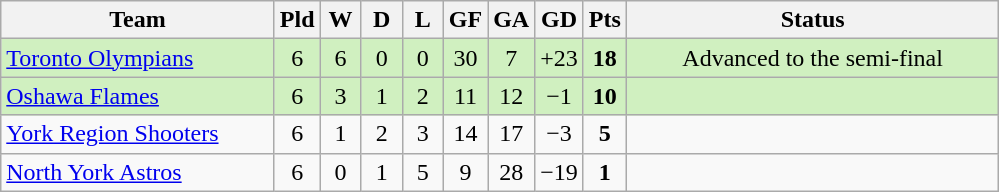<table class="wikitable" style="text-align:center">
<tr>
<th style="width:175px">Team</th>
<th style="width:20px" abbr="Played">Pld</th>
<th style="width:20px" abbr="Won">W</th>
<th style="width:20px" abbr="Drawn">D</th>
<th style="width:20px" abbr="Lost">L</th>
<th style="width:20px" abbr="Goals for">GF</th>
<th style="width:20px" abbr="Goals against">GA</th>
<th style="width:20px" abbr="Goal difference">GD</th>
<th style="width:20px" abbr="Points">Pts</th>
<th width=241>Status</th>
</tr>
<tr bgcolor="#D0F0C0">
<td style="text-align:left"><a href='#'>Toronto Olympians</a></td>
<td>6</td>
<td>6</td>
<td>0</td>
<td>0</td>
<td>30</td>
<td>7</td>
<td>+23</td>
<td><strong>18</strong></td>
<td>Advanced to the semi-final</td>
</tr>
<tr bgcolor="#D0F0C0">
<td style="text-align:left"><a href='#'>Oshawa Flames</a></td>
<td>6</td>
<td>3</td>
<td>1</td>
<td>2</td>
<td>11</td>
<td>12</td>
<td>−1</td>
<td><strong>10</strong></td>
<td></td>
</tr>
<tr>
<td style="text-align:left"><a href='#'>York Region Shooters</a></td>
<td>6</td>
<td>1</td>
<td>2</td>
<td>3</td>
<td>14</td>
<td>17</td>
<td>−3</td>
<td><strong>5</strong></td>
<td></td>
</tr>
<tr>
<td style="text-align:left"><a href='#'>North York Astros</a></td>
<td>6</td>
<td>0</td>
<td>1</td>
<td>5</td>
<td>9</td>
<td>28</td>
<td>−19</td>
<td><strong>1</strong></td>
<td></td>
</tr>
</table>
